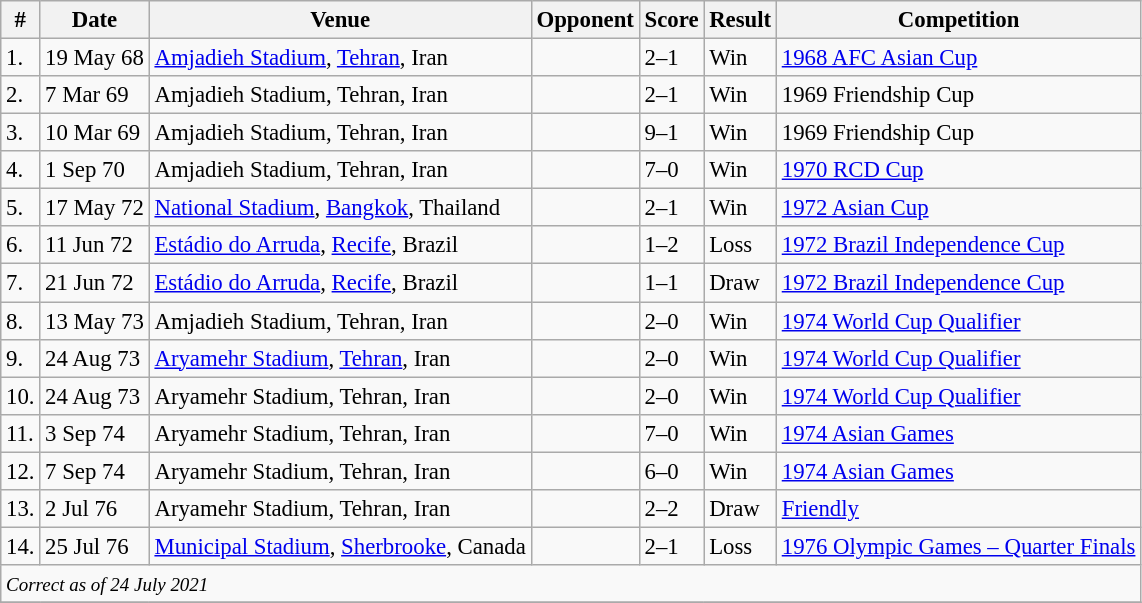<table class="wikitable" style="font-size:95%;">
<tr>
<th>#</th>
<th>Date</th>
<th>Venue</th>
<th>Opponent</th>
<th>Score</th>
<th>Result</th>
<th>Competition</th>
</tr>
<tr>
<td>1.</td>
<td>19 May 68</td>
<td><a href='#'>Amjadieh Stadium</a>, <a href='#'>Tehran</a>, Iran</td>
<td></td>
<td>2–1</td>
<td>Win</td>
<td><a href='#'>1968 AFC Asian Cup</a></td>
</tr>
<tr>
<td>2.</td>
<td>7 Mar 69</td>
<td>Amjadieh Stadium, Tehran, Iran</td>
<td></td>
<td>2–1</td>
<td>Win</td>
<td>1969 Friendship Cup</td>
</tr>
<tr>
<td>3.</td>
<td>10 Mar 69</td>
<td>Amjadieh Stadium, Tehran, Iran</td>
<td></td>
<td>9–1</td>
<td>Win</td>
<td>1969 Friendship Cup</td>
</tr>
<tr>
<td>4.</td>
<td>1 Sep 70</td>
<td>Amjadieh Stadium, Tehran, Iran</td>
<td></td>
<td>7–0</td>
<td>Win</td>
<td><a href='#'>1970 RCD Cup</a></td>
</tr>
<tr>
<td>5.</td>
<td>17 May 72</td>
<td><a href='#'>National Stadium</a>, <a href='#'>Bangkok</a>, Thailand</td>
<td></td>
<td>2–1</td>
<td>Win</td>
<td><a href='#'>1972 Asian Cup</a></td>
</tr>
<tr>
<td>6.</td>
<td>11 Jun 72</td>
<td><a href='#'>Estádio do Arruda</a>, <a href='#'>Recife</a>, Brazil</td>
<td></td>
<td>1–2</td>
<td>Loss</td>
<td><a href='#'>1972 Brazil Independence Cup</a></td>
</tr>
<tr>
<td>7.</td>
<td>21 Jun 72</td>
<td><a href='#'>Estádio do Arruda</a>, <a href='#'>Recife</a>, Brazil</td>
<td></td>
<td>1–1</td>
<td>Draw</td>
<td><a href='#'>1972 Brazil Independence Cup</a></td>
</tr>
<tr>
<td>8.</td>
<td>13 May 73</td>
<td>Amjadieh Stadium, Tehran, Iran</td>
<td></td>
<td>2–0</td>
<td>Win</td>
<td><a href='#'>1974 World Cup Qualifier</a></td>
</tr>
<tr>
<td>9.</td>
<td>24 Aug 73</td>
<td><a href='#'>Aryamehr Stadium</a>, <a href='#'>Tehran</a>, Iran</td>
<td></td>
<td>2–0</td>
<td>Win</td>
<td><a href='#'>1974 World Cup Qualifier</a></td>
</tr>
<tr>
<td>10.</td>
<td>24 Aug 73</td>
<td>Aryamehr Stadium, Tehran, Iran</td>
<td></td>
<td>2–0</td>
<td>Win</td>
<td><a href='#'>1974 World Cup Qualifier</a></td>
</tr>
<tr>
<td>11.</td>
<td>3 Sep 74</td>
<td>Aryamehr Stadium, Tehran, Iran</td>
<td></td>
<td>7–0</td>
<td>Win</td>
<td><a href='#'>1974 Asian Games</a></td>
</tr>
<tr>
<td>12.</td>
<td>7 Sep 74</td>
<td>Aryamehr Stadium, Tehran, Iran</td>
<td></td>
<td>6–0</td>
<td>Win</td>
<td><a href='#'>1974 Asian Games</a></td>
</tr>
<tr>
<td>13.</td>
<td>2 Jul 76</td>
<td>Aryamehr Stadium, Tehran, Iran</td>
<td></td>
<td>2–2</td>
<td>Draw</td>
<td><a href='#'>Friendly</a></td>
</tr>
<tr>
<td>14.</td>
<td>25 Jul 76</td>
<td><a href='#'>Municipal Stadium</a>, <a href='#'>Sherbrooke</a>, Canada</td>
<td></td>
<td>2–1</td>
<td>Loss</td>
<td><a href='#'>1976 Olympic Games – Quarter Finals</a></td>
</tr>
<tr>
<td colspan="18"><small><em>Correct as of 24 July 2021</em></small></td>
</tr>
<tr>
</tr>
</table>
